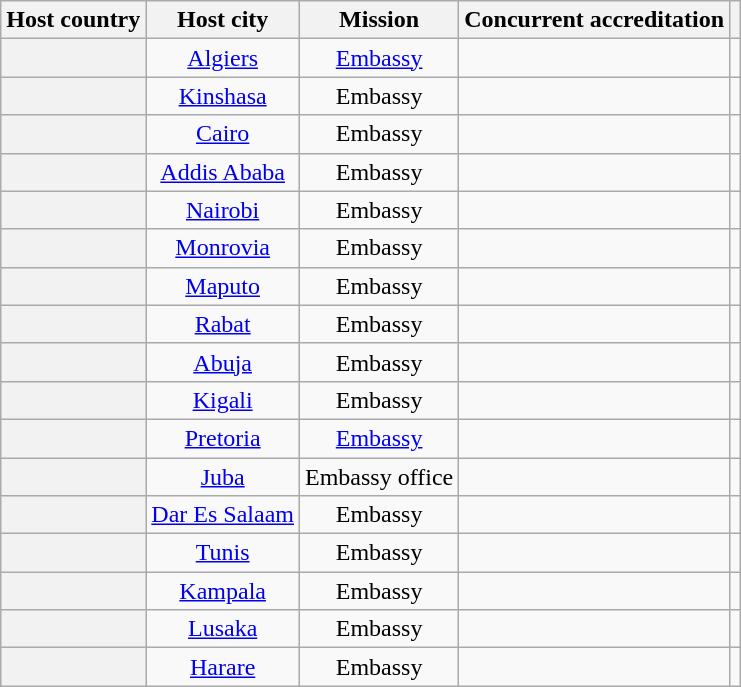<table class="wikitable plainrowheaders" style="text-align:center;">
<tr>
<th scope="col">Host country</th>
<th scope="col">Host city</th>
<th scope="col">Mission</th>
<th scope="col">Concurrent accreditation</th>
<th scope="col"></th>
</tr>
<tr>
<th scope="row"></th>
<td><a href='#'>Algiers</a></td>
<td><a href='#'>Embassy</a></td>
<td></td>
<td></td>
</tr>
<tr>
<th scope="row"></th>
<td><a href='#'>Kinshasa</a></td>
<td>Embassy</td>
<td></td>
<td></td>
</tr>
<tr>
<th scope="row"></th>
<td><a href='#'>Cairo</a></td>
<td>Embassy</td>
<td></td>
<td></td>
</tr>
<tr>
<th scope="row"></th>
<td><a href='#'>Addis Ababa</a></td>
<td>Embassy</td>
<td></td>
<td></td>
</tr>
<tr>
<th scope="row"></th>
<td><a href='#'>Nairobi</a></td>
<td>Embassy</td>
<td></td>
<td></td>
</tr>
<tr>
<th scope="row"></th>
<td><a href='#'>Monrovia</a></td>
<td>Embassy</td>
<td></td>
<td></td>
</tr>
<tr>
<th scope="row"></th>
<td><a href='#'>Maputo</a></td>
<td>Embassy</td>
<td></td>
<td></td>
</tr>
<tr>
<th scope="row"></th>
<td><a href='#'>Rabat</a></td>
<td>Embassy</td>
<td></td>
<td></td>
</tr>
<tr>
<th scope="row"></th>
<td><a href='#'>Abuja</a></td>
<td>Embassy</td>
<td></td>
<td></td>
</tr>
<tr>
<th scope="row"></th>
<td><a href='#'>Kigali</a></td>
<td>Embassy</td>
<td></td>
<td></td>
</tr>
<tr>
<th scope="row"></th>
<td><a href='#'>Pretoria</a></td>
<td><a href='#'>Embassy</a></td>
<td></td>
<td></td>
</tr>
<tr>
<th scope="row"></th>
<td><a href='#'>Juba</a></td>
<td>Embassy office</td>
<td></td>
<td></td>
</tr>
<tr>
<th scope="row"></th>
<td><a href='#'>Dar Es Salaam</a></td>
<td>Embassy</td>
<td></td>
<td></td>
</tr>
<tr>
<th scope="row"></th>
<td><a href='#'>Tunis</a></td>
<td>Embassy</td>
<td></td>
<td></td>
</tr>
<tr>
<th scope="row"></th>
<td><a href='#'>Kampala</a></td>
<td>Embassy</td>
<td></td>
<td></td>
</tr>
<tr>
<th scope="row"></th>
<td><a href='#'>Lusaka</a></td>
<td>Embassy</td>
<td></td>
<td></td>
</tr>
<tr>
<th scope="row"></th>
<td><a href='#'>Harare</a></td>
<td>Embassy</td>
<td></td>
<td></td>
</tr>
</table>
